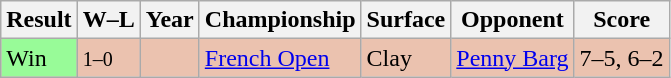<table class="wikitable sortable">
<tr>
<th>Result</th>
<th class="unsortable">W–L</th>
<th>Year</th>
<th>Championship</th>
<th>Surface</th>
<th>Opponent</th>
<th class="unsortable">Score</th>
</tr>
<tr style="background:#ebc2af;">
<td style="background:#98fb98;">Win</td>
<td><small>1–0</small></td>
<td></td>
<td><a href='#'>French Open</a></td>
<td>Clay</td>
<td> <a href='#'>Penny Barg</a></td>
<td>7–5, 6–2</td>
</tr>
</table>
